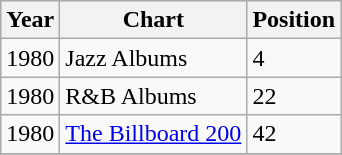<table class="wikitable" border="1">
<tr>
<th>Year</th>
<th>Chart</th>
<th>Position</th>
</tr>
<tr>
<td>1980</td>
<td>Jazz Albums</td>
<td>4</td>
</tr>
<tr>
<td>1980</td>
<td>R&B Albums</td>
<td>22</td>
</tr>
<tr>
<td>1980</td>
<td><a href='#'>The Billboard 200</a></td>
<td>42</td>
</tr>
<tr>
</tr>
</table>
